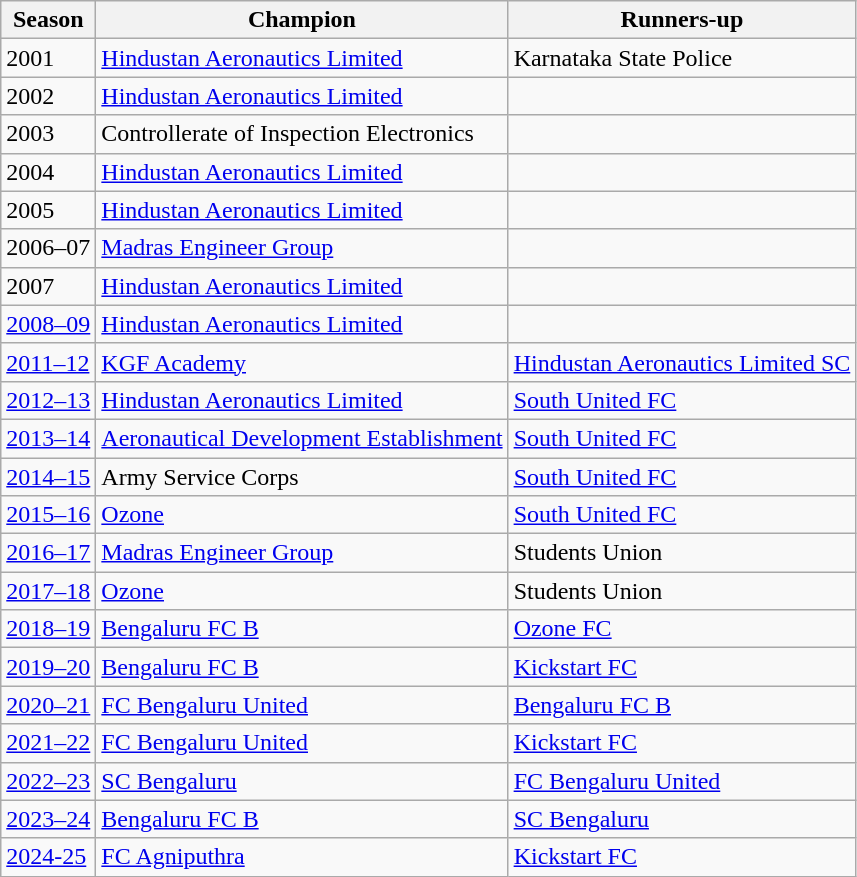<table class="wikitable">
<tr>
<th>Season</th>
<th>Champion</th>
<th>Runners-up</th>
</tr>
<tr>
<td>2001</td>
<td><a href='#'>Hindustan Aeronautics Limited</a></td>
<td>Karnataka State Police</td>
</tr>
<tr>
<td>2002</td>
<td><a href='#'>Hindustan Aeronautics Limited</a></td>
<td></td>
</tr>
<tr>
<td>2003</td>
<td>Controllerate of Inspection Electronics</td>
<td></td>
</tr>
<tr>
<td>2004</td>
<td><a href='#'>Hindustan Aeronautics Limited</a></td>
<td></td>
</tr>
<tr>
<td>2005</td>
<td><a href='#'>Hindustan Aeronautics Limited</a></td>
<td></td>
</tr>
<tr>
<td>2006–07</td>
<td><a href='#'>Madras Engineer Group</a></td>
<td></td>
</tr>
<tr>
<td>2007</td>
<td><a href='#'>Hindustan Aeronautics Limited</a></td>
<td></td>
</tr>
<tr>
<td><a href='#'>2008–09</a></td>
<td><a href='#'>Hindustan Aeronautics Limited</a></td>
<td></td>
</tr>
<tr>
<td><a href='#'>2011–12</a></td>
<td><a href='#'>KGF Academy</a></td>
<td><a href='#'>Hindustan Aeronautics Limited SC</a></td>
</tr>
<tr>
<td><a href='#'>2012–13</a></td>
<td><a href='#'>Hindustan Aeronautics Limited</a></td>
<td><a href='#'>South United FC</a></td>
</tr>
<tr>
<td><a href='#'>2013–14</a></td>
<td><a href='#'>Aeronautical Development Establishment</a></td>
<td><a href='#'>South United FC</a></td>
</tr>
<tr>
<td><a href='#'>2014–15</a></td>
<td>Army Service Corps</td>
<td><a href='#'>South United FC</a></td>
</tr>
<tr>
<td><a href='#'>2015–16</a></td>
<td><a href='#'>Ozone</a></td>
<td><a href='#'>South United FC</a></td>
</tr>
<tr>
<td><a href='#'>2016–17</a></td>
<td><a href='#'>Madras Engineer Group</a></td>
<td>Students Union</td>
</tr>
<tr>
<td><a href='#'>2017–18</a></td>
<td><a href='#'>Ozone</a></td>
<td>Students Union</td>
</tr>
<tr>
<td><a href='#'>2018–19</a></td>
<td><a href='#'>Bengaluru FC B</a></td>
<td><a href='#'>Ozone FC</a></td>
</tr>
<tr>
<td><a href='#'>2019–20</a></td>
<td><a href='#'>Bengaluru FC B</a></td>
<td><a href='#'>Kickstart FC</a></td>
</tr>
<tr>
<td><a href='#'>2020–21</a></td>
<td><a href='#'>FC Bengaluru United</a></td>
<td><a href='#'>Bengaluru FC B</a></td>
</tr>
<tr>
<td><a href='#'>2021–22</a></td>
<td><a href='#'>FC Bengaluru United</a></td>
<td><a href='#'>Kickstart FC</a></td>
</tr>
<tr>
<td><a href='#'>2022–23</a></td>
<td><a href='#'>SC Bengaluru</a></td>
<td><a href='#'>FC Bengaluru United</a></td>
</tr>
<tr>
<td><a href='#'>2023–24</a></td>
<td><a href='#'>Bengaluru FC B</a></td>
<td><a href='#'>SC Bengaluru</a></td>
</tr>
<tr>
<td><a href='#'>2024-25</a></td>
<td><a href='#'>FC Agniputhra</a></td>
<td><a href='#'>Kickstart FC</a></td>
</tr>
</table>
